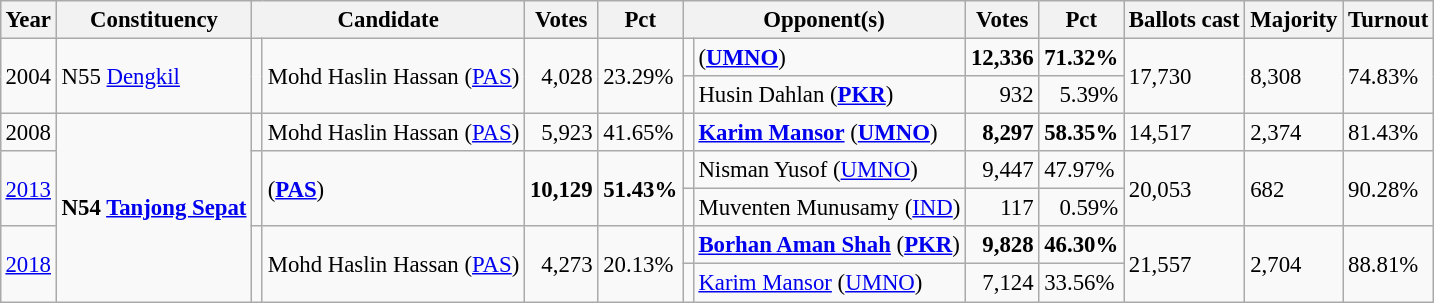<table class="wikitable" style="margin:0.5em ; font-size:95%">
<tr>
<th>Year</th>
<th>Constituency</th>
<th colspan=2>Candidate</th>
<th>Votes</th>
<th>Pct</th>
<th colspan=2>Opponent(s)</th>
<th>Votes</th>
<th>Pct</th>
<th>Ballots cast</th>
<th>Majority</th>
<th>Turnout</th>
</tr>
<tr>
<td rowspan=2>2004</td>
<td rowspan=2>N55 <a href='#'>Dengkil</a></td>
<td rowspan=2 ></td>
<td rowspan=2>Mohd Haslin Hassan (<a href='#'>PAS</a>)</td>
<td rowspan=2 align=right>4,028</td>
<td rowspan=2>23.29%</td>
<td></td>
<td> (<a href='#'><strong>UMNO</strong></a>)</td>
<td align=right><strong>12,336</strong></td>
<td><strong>71.32%</strong></td>
<td rowspan=2>17,730</td>
<td rowspan=2>8,308</td>
<td rowspan=2>74.83%</td>
</tr>
<tr>
<td></td>
<td>Husin Dahlan (<a href='#'><strong>PKR</strong></a>)</td>
<td align=right>932</td>
<td align=right>5.39%</td>
</tr>
<tr>
<td>2008</td>
<td rowspan=5><strong>N54 <a href='#'>Tanjong Sepat</a></strong></td>
<td></td>
<td>Mohd Haslin Hassan (<a href='#'>PAS</a>)</td>
<td align=right>5,923</td>
<td>41.65%</td>
<td></td>
<td><strong><a href='#'>Karim Mansor</a></strong> (<a href='#'><strong>UMNO</strong></a>)</td>
<td align=right><strong>8,297</strong></td>
<td><strong>58.35%</strong></td>
<td>14,517</td>
<td>2,374</td>
<td>81.43%</td>
</tr>
<tr>
<td rowspan=2><a href='#'>2013</a></td>
<td rowspan=2 ></td>
<td rowspan=2> (<a href='#'><strong>PAS</strong></a>)</td>
<td rowspan=2 align=right><strong>10,129</strong></td>
<td rowspan=2><strong>51.43%</strong></td>
<td></td>
<td>Nisman Yusof (<a href='#'>UMNO</a>)</td>
<td align=right>9,447</td>
<td>47.97%</td>
<td rowspan=2>20,053</td>
<td rowspan=2>682</td>
<td rowspan=2>90.28%</td>
</tr>
<tr>
<td></td>
<td>Muventen Munusamy (<a href='#'>IND</a>)</td>
<td align=right>117</td>
<td align=right>0.59%</td>
</tr>
<tr>
<td rowspan=2><a href='#'>2018</a></td>
<td rowspan=2 ></td>
<td rowspan=2>Mohd Haslin Hassan (<a href='#'>PAS</a>)</td>
<td rowspan=2 align=right>4,273</td>
<td rowspan=2>20.13%</td>
<td></td>
<td><strong><a href='#'>Borhan Aman Shah</a></strong> (<a href='#'><strong>PKR</strong></a>)</td>
<td align=right><strong>9,828</strong></td>
<td><strong>46.30%</strong></td>
<td rowspan=2>21,557</td>
<td rowspan=2>2,704</td>
<td rowspan=2>88.81%</td>
</tr>
<tr>
<td></td>
<td><a href='#'>Karim Mansor</a> (<a href='#'>UMNO</a>)</td>
<td align=right>7,124</td>
<td>33.56%</td>
</tr>
</table>
